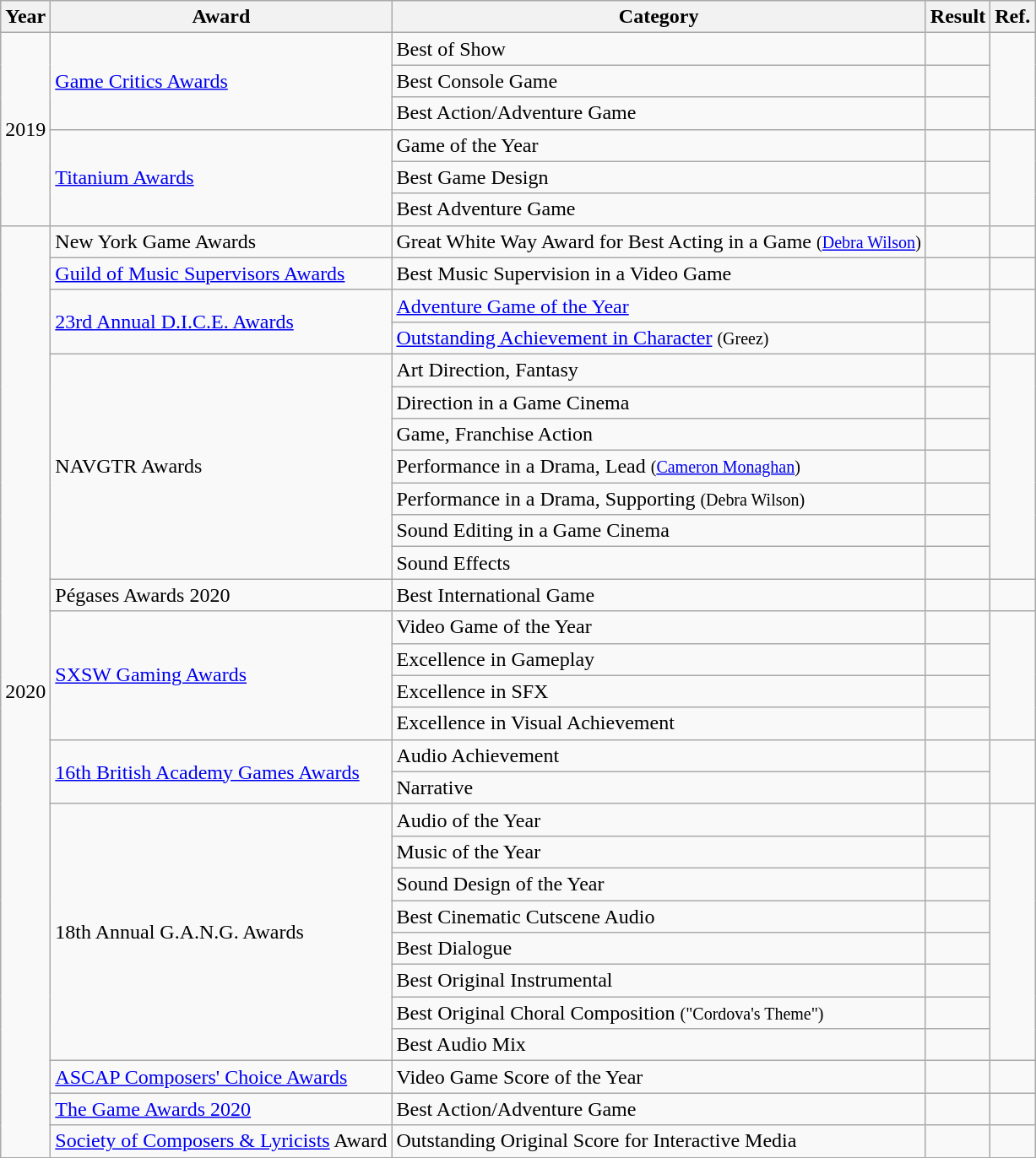<table class="wikitable sortable">
<tr>
<th>Year</th>
<th>Award</th>
<th>Category</th>
<th>Result</th>
<th>Ref.</th>
</tr>
<tr>
<td style="text-align:center;" rowspan="6">2019</td>
<td rowspan="3"><a href='#'>Game Critics Awards</a></td>
<td>Best of Show</td>
<td></td>
<td rowspan="3" style="text-align:center;"></td>
</tr>
<tr>
<td>Best Console Game</td>
<td></td>
</tr>
<tr>
<td>Best Action/Adventure Game</td>
<td></td>
</tr>
<tr>
<td rowspan="3"><a href='#'>Titanium Awards</a></td>
<td>Game of the Year</td>
<td></td>
<td rowspan="3" style="text-align:center;"></td>
</tr>
<tr>
<td>Best Game Design</td>
<td></td>
</tr>
<tr>
<td>Best Adventure Game</td>
<td></td>
</tr>
<tr>
<td rowspan="29" style="text-align:center;">2020</td>
<td>New York Game Awards</td>
<td>Great White Way Award for Best Acting in a Game <small>(<a href='#'>Debra Wilson</a>)</small></td>
<td></td>
<td style="text-align:center;"></td>
</tr>
<tr>
<td><a href='#'>Guild of Music Supervisors Awards</a></td>
<td>Best Music Supervision in a Video Game</td>
<td></td>
<td style="text-align:center;"></td>
</tr>
<tr>
<td rowspan="2"><a href='#'>23rd Annual D.I.C.E. Awards</a></td>
<td><a href='#'>Adventure Game of the Year</a></td>
<td></td>
<td rowspan="2" style="text-align:center;"></td>
</tr>
<tr>
<td><a href='#'>Outstanding Achievement in Character</a> <small>(Greez)</small></td>
<td></td>
</tr>
<tr>
<td rowspan="7">NAVGTR Awards</td>
<td>Art Direction, Fantasy</td>
<td></td>
<td rowspan="7" style="text-align:center;"></td>
</tr>
<tr>
<td>Direction in a Game Cinema</td>
<td></td>
</tr>
<tr>
<td>Game, Franchise Action</td>
<td></td>
</tr>
<tr>
<td>Performance in a Drama, Lead <small>(<a href='#'>Cameron Monaghan</a>)</small></td>
<td></td>
</tr>
<tr>
<td>Performance in a Drama, Supporting <small>(Debra Wilson)</small></td>
<td></td>
</tr>
<tr>
<td>Sound Editing in a Game Cinema</td>
<td></td>
</tr>
<tr>
<td>Sound Effects</td>
<td></td>
</tr>
<tr>
<td>Pégases Awards 2020</td>
<td>Best International Game</td>
<td></td>
<td style="text-align:center;"></td>
</tr>
<tr>
<td rowspan="4"><a href='#'>SXSW Gaming Awards</a></td>
<td>Video Game of the Year</td>
<td></td>
<td rowspan="4" style="text-align:center;"></td>
</tr>
<tr>
<td>Excellence in Gameplay</td>
<td></td>
</tr>
<tr>
<td>Excellence in SFX</td>
<td></td>
</tr>
<tr>
<td>Excellence in Visual Achievement</td>
<td></td>
</tr>
<tr>
<td rowspan="2"><a href='#'>16th British Academy Games Awards</a></td>
<td>Audio Achievement</td>
<td></td>
<td rowspan="2" style="text-align:center;"></td>
</tr>
<tr>
<td>Narrative</td>
<td></td>
</tr>
<tr>
<td rowspan="8">18th Annual G.A.N.G. Awards</td>
<td>Audio of the Year</td>
<td></td>
<td rowspan="8" style="text-align:center;"></td>
</tr>
<tr>
<td>Music of the Year</td>
<td></td>
</tr>
<tr>
<td>Sound Design of the Year</td>
<td></td>
</tr>
<tr>
<td>Best Cinematic Cutscene Audio</td>
<td></td>
</tr>
<tr>
<td>Best Dialogue</td>
<td></td>
</tr>
<tr>
<td>Best Original Instrumental</td>
<td></td>
</tr>
<tr>
<td>Best Original Choral Composition <small>("Cordova's Theme")</small></td>
<td></td>
</tr>
<tr>
<td>Best Audio Mix</td>
<td></td>
</tr>
<tr>
<td><a href='#'>ASCAP Composers' Choice Awards</a></td>
<td>Video Game Score of the Year</td>
<td></td>
<td style="text-align:center;"></td>
</tr>
<tr>
<td><a href='#'>The Game Awards 2020</a></td>
<td>Best Action/Adventure Game</td>
<td></td>
<td style="text-align:center;"></td>
</tr>
<tr>
<td><a href='#'>Society of Composers & Lyricists</a> Award</td>
<td>Outstanding Original Score for Interactive Media</td>
<td></td>
<td style="text-align:center;"></td>
</tr>
</table>
